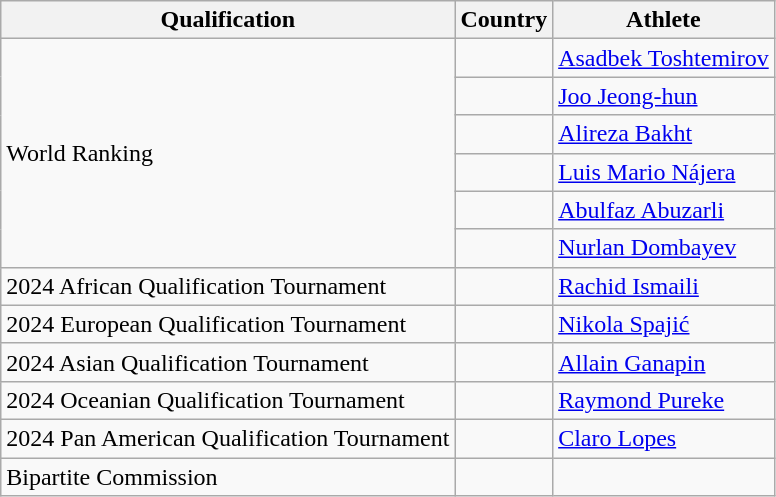<table class="wikitable">
<tr>
<th>Qualification</th>
<th>Country</th>
<th>Athlete</th>
</tr>
<tr>
<td rowspan="6">World Ranking</td>
<td></td>
<td><a href='#'>Asadbek Toshtemirov</a></td>
</tr>
<tr>
<td></td>
<td><a href='#'>Joo Jeong-hun</a></td>
</tr>
<tr>
<td></td>
<td><a href='#'>Alireza Bakht</a></td>
</tr>
<tr>
<td></td>
<td><a href='#'>Luis Mario Nájera</a></td>
</tr>
<tr>
<td></td>
<td><a href='#'>Abulfaz Abuzarli</a></td>
</tr>
<tr>
<td></td>
<td><a href='#'>Nurlan Dombayev</a></td>
</tr>
<tr>
<td>2024 African Qualification Tournament</td>
<td></td>
<td><a href='#'>Rachid Ismaili</a></td>
</tr>
<tr>
<td>2024 European Qualification Tournament</td>
<td></td>
<td><a href='#'>Nikola Spajić</a></td>
</tr>
<tr>
<td>2024 Asian Qualification Tournament</td>
<td></td>
<td><a href='#'>Allain Ganapin</a></td>
</tr>
<tr>
<td>2024 Oceanian Qualification Tournament</td>
<td></td>
<td><a href='#'>Raymond Pureke</a></td>
</tr>
<tr>
<td>2024 Pan American Qualification Tournament</td>
<td></td>
<td><a href='#'>Claro Lopes</a></td>
</tr>
<tr>
<td>Bipartite Commission</td>
<td></td>
<td></td>
</tr>
</table>
